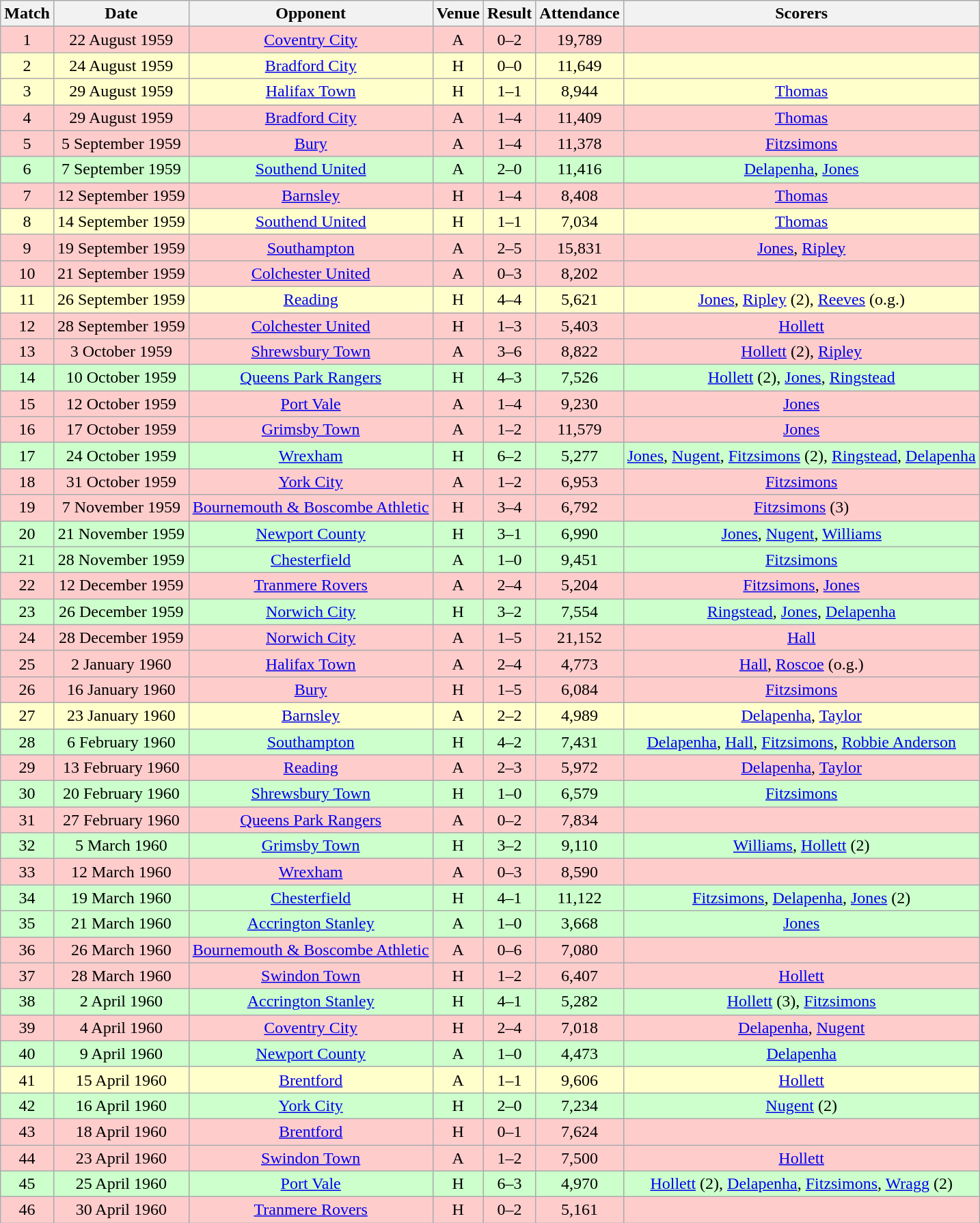<table class="wikitable" style="font-size:100%; text-align:center">
<tr>
<th>Match</th>
<th>Date</th>
<th>Opponent</th>
<th>Venue</th>
<th>Result</th>
<th>Attendance</th>
<th>Scorers</th>
</tr>
<tr style="background: #FFCCCC;">
<td>1</td>
<td>22 August 1959</td>
<td><a href='#'>Coventry City</a></td>
<td>A</td>
<td>0–2</td>
<td>19,789</td>
<td></td>
</tr>
<tr style="background: #FFFFCC;">
<td>2</td>
<td>24 August 1959</td>
<td><a href='#'>Bradford City</a></td>
<td>H</td>
<td>0–0</td>
<td>11,649</td>
<td></td>
</tr>
<tr style="background: #FFFFCC;">
<td>3</td>
<td>29 August 1959</td>
<td><a href='#'>Halifax Town</a></td>
<td>H</td>
<td>1–1</td>
<td>8,944</td>
<td><a href='#'>Thomas</a></td>
</tr>
<tr style="background: #FFCCCC;">
<td>4</td>
<td>29 August 1959</td>
<td><a href='#'>Bradford City</a></td>
<td>A</td>
<td>1–4</td>
<td>11,409</td>
<td><a href='#'>Thomas</a></td>
</tr>
<tr style="background: #FFCCCC;">
<td>5</td>
<td>5 September 1959</td>
<td><a href='#'>Bury</a></td>
<td>A</td>
<td>1–4</td>
<td>11,378</td>
<td><a href='#'>Fitzsimons</a></td>
</tr>
<tr style="background: #CCFFCC;">
<td>6</td>
<td>7 September 1959</td>
<td><a href='#'>Southend United</a></td>
<td>A</td>
<td>2–0</td>
<td>11,416</td>
<td><a href='#'>Delapenha</a>, <a href='#'>Jones</a></td>
</tr>
<tr style="background: #FFCCCC;">
<td>7</td>
<td>12 September 1959</td>
<td><a href='#'>Barnsley</a></td>
<td>H</td>
<td>1–4</td>
<td>8,408</td>
<td><a href='#'>Thomas</a></td>
</tr>
<tr style="background: #FFFFCC;">
<td>8</td>
<td>14 September 1959</td>
<td><a href='#'>Southend United</a></td>
<td>H</td>
<td>1–1</td>
<td>7,034</td>
<td><a href='#'>Thomas</a></td>
</tr>
<tr style="background: #FFCCCC;">
<td>9</td>
<td>19 September 1959</td>
<td><a href='#'>Southampton</a></td>
<td>A</td>
<td>2–5</td>
<td>15,831</td>
<td><a href='#'>Jones</a>, <a href='#'>Ripley</a></td>
</tr>
<tr style="background: #FFCCCC;">
<td>10</td>
<td>21 September 1959</td>
<td><a href='#'>Colchester United</a></td>
<td>A</td>
<td>0–3</td>
<td>8,202</td>
<td></td>
</tr>
<tr style="background: #FFFFCC;">
<td>11</td>
<td>26 September 1959</td>
<td><a href='#'>Reading</a></td>
<td>H</td>
<td>4–4</td>
<td>5,621</td>
<td><a href='#'>Jones</a>, <a href='#'>Ripley</a> (2), <a href='#'>Reeves</a> (o.g.)</td>
</tr>
<tr style="background: #FFCCCC;">
<td>12</td>
<td>28 September 1959</td>
<td><a href='#'>Colchester United</a></td>
<td>H</td>
<td>1–3</td>
<td>5,403</td>
<td><a href='#'>Hollett</a></td>
</tr>
<tr style="background: #FFCCCC;">
<td>13</td>
<td>3 October 1959</td>
<td><a href='#'>Shrewsbury Town</a></td>
<td>A</td>
<td>3–6</td>
<td>8,822</td>
<td><a href='#'>Hollett</a> (2), <a href='#'>Ripley</a></td>
</tr>
<tr style="background: #CCFFCC;">
<td>14</td>
<td>10 October 1959</td>
<td><a href='#'>Queens Park Rangers</a></td>
<td>H</td>
<td>4–3</td>
<td>7,526</td>
<td><a href='#'>Hollett</a> (2), <a href='#'>Jones</a>, <a href='#'>Ringstead</a></td>
</tr>
<tr style="background: #FFCCCC;">
<td>15</td>
<td>12 October 1959</td>
<td><a href='#'>Port Vale</a></td>
<td>A</td>
<td>1–4</td>
<td>9,230</td>
<td><a href='#'>Jones</a></td>
</tr>
<tr style="background: #FFCCCC;">
<td>16</td>
<td>17 October 1959</td>
<td><a href='#'>Grimsby Town</a></td>
<td>A</td>
<td>1–2</td>
<td>11,579</td>
<td><a href='#'>Jones</a></td>
</tr>
<tr style="background: #CCFFCC;">
<td>17</td>
<td>24 October 1959</td>
<td><a href='#'>Wrexham</a></td>
<td>H</td>
<td>6–2</td>
<td>5,277</td>
<td><a href='#'>Jones</a>, <a href='#'>Nugent</a>, <a href='#'>Fitzsimons</a> (2), <a href='#'>Ringstead</a>, <a href='#'>Delapenha</a></td>
</tr>
<tr style="background: #FFCCCC;">
<td>18</td>
<td>31 October 1959</td>
<td><a href='#'>York City</a></td>
<td>A</td>
<td>1–2</td>
<td>6,953</td>
<td><a href='#'>Fitzsimons</a></td>
</tr>
<tr style="background: #FFCCCC;">
<td>19</td>
<td>7 November 1959</td>
<td><a href='#'>Bournemouth & Boscombe Athletic</a></td>
<td>H</td>
<td>3–4</td>
<td>6,792</td>
<td><a href='#'>Fitzsimons</a> (3)</td>
</tr>
<tr style="background: #CCFFCC;">
<td>20</td>
<td>21 November 1959</td>
<td><a href='#'>Newport County</a></td>
<td>H</td>
<td>3–1</td>
<td>6,990</td>
<td><a href='#'>Jones</a>, <a href='#'>Nugent</a>, <a href='#'>Williams</a></td>
</tr>
<tr style="background: #CCFFCC;">
<td>21</td>
<td>28 November 1959</td>
<td><a href='#'>Chesterfield</a></td>
<td>A</td>
<td>1–0</td>
<td>9,451</td>
<td><a href='#'>Fitzsimons</a></td>
</tr>
<tr style="background: #FFCCCC;">
<td>22</td>
<td>12 December 1959</td>
<td><a href='#'>Tranmere Rovers</a></td>
<td>A</td>
<td>2–4</td>
<td>5,204</td>
<td><a href='#'>Fitzsimons</a>, <a href='#'>Jones</a></td>
</tr>
<tr style="background: #CCFFCC;">
<td>23</td>
<td>26 December 1959</td>
<td><a href='#'>Norwich City</a></td>
<td>H</td>
<td>3–2</td>
<td>7,554</td>
<td><a href='#'>Ringstead</a>, <a href='#'>Jones</a>, <a href='#'>Delapenha</a></td>
</tr>
<tr style="background: #FFCCCC;">
<td>24</td>
<td>28 December 1959</td>
<td><a href='#'>Norwich City</a></td>
<td>A</td>
<td>1–5</td>
<td>21,152</td>
<td><a href='#'>Hall</a></td>
</tr>
<tr style="background: #FFCCCC;">
<td>25</td>
<td>2 January 1960</td>
<td><a href='#'>Halifax Town</a></td>
<td>A</td>
<td>2–4</td>
<td>4,773</td>
<td><a href='#'>Hall</a>, <a href='#'>Roscoe</a> (o.g.)</td>
</tr>
<tr style="background: #FFCCCC;">
<td>26</td>
<td>16 January 1960</td>
<td><a href='#'>Bury</a></td>
<td>H</td>
<td>1–5</td>
<td>6,084</td>
<td><a href='#'>Fitzsimons</a></td>
</tr>
<tr style="background: #FFFFCC;">
<td>27</td>
<td>23 January 1960</td>
<td><a href='#'>Barnsley</a></td>
<td>A</td>
<td>2–2</td>
<td>4,989</td>
<td><a href='#'>Delapenha</a>, <a href='#'>Taylor</a></td>
</tr>
<tr style="background: #CCFFCC;">
<td>28</td>
<td>6 February 1960</td>
<td><a href='#'>Southampton</a></td>
<td>H</td>
<td>4–2</td>
<td>7,431</td>
<td><a href='#'>Delapenha</a>, <a href='#'>Hall</a>, <a href='#'>Fitzsimons</a>, <a href='#'>Robbie Anderson</a></td>
</tr>
<tr style="background: #FFCCCC;">
<td>29</td>
<td>13 February 1960</td>
<td><a href='#'>Reading</a></td>
<td>A</td>
<td>2–3</td>
<td>5,972</td>
<td><a href='#'>Delapenha</a>, <a href='#'>Taylor</a></td>
</tr>
<tr style="background: #CCFFCC;">
<td>30</td>
<td>20 February 1960</td>
<td><a href='#'>Shrewsbury Town</a></td>
<td>H</td>
<td>1–0</td>
<td>6,579</td>
<td><a href='#'>Fitzsimons</a></td>
</tr>
<tr style="background: #FFCCCC;">
<td>31</td>
<td>27 February 1960</td>
<td><a href='#'>Queens Park Rangers</a></td>
<td>A</td>
<td>0–2</td>
<td>7,834</td>
<td></td>
</tr>
<tr style="background: #CCFFCC;">
<td>32</td>
<td>5 March 1960</td>
<td><a href='#'>Grimsby Town</a></td>
<td>H</td>
<td>3–2</td>
<td>9,110</td>
<td><a href='#'>Williams</a>, <a href='#'>Hollett</a> (2)</td>
</tr>
<tr style="background: #FFCCCC;">
<td>33</td>
<td>12 March 1960</td>
<td><a href='#'>Wrexham</a></td>
<td>A</td>
<td>0–3</td>
<td>8,590</td>
<td></td>
</tr>
<tr style="background: #CCFFCC;">
<td>34</td>
<td>19 March 1960</td>
<td><a href='#'>Chesterfield</a></td>
<td>H</td>
<td>4–1</td>
<td>11,122</td>
<td><a href='#'>Fitzsimons</a>, <a href='#'>Delapenha</a>, <a href='#'>Jones</a> (2)</td>
</tr>
<tr style="background: #CCFFCC;">
<td>35</td>
<td>21 March 1960</td>
<td><a href='#'>Accrington Stanley</a></td>
<td>A</td>
<td>1–0</td>
<td>3,668</td>
<td><a href='#'>Jones</a></td>
</tr>
<tr style="background: #FFCCCC;">
<td>36</td>
<td>26 March 1960</td>
<td><a href='#'>Bournemouth & Boscombe Athletic</a></td>
<td>A</td>
<td>0–6</td>
<td>7,080</td>
<td></td>
</tr>
<tr style="background: #FFCCCC;">
<td>37</td>
<td>28 March 1960</td>
<td><a href='#'>Swindon Town</a></td>
<td>H</td>
<td>1–2</td>
<td>6,407</td>
<td><a href='#'>Hollett</a></td>
</tr>
<tr style="background: #CCFFCC;">
<td>38</td>
<td>2 April 1960</td>
<td><a href='#'>Accrington Stanley</a></td>
<td>H</td>
<td>4–1</td>
<td>5,282</td>
<td><a href='#'>Hollett</a> (3), <a href='#'>Fitzsimons</a></td>
</tr>
<tr style="background: #FFCCCC;">
<td>39</td>
<td>4 April 1960</td>
<td><a href='#'>Coventry City</a></td>
<td>H</td>
<td>2–4</td>
<td>7,018</td>
<td><a href='#'>Delapenha</a>, <a href='#'>Nugent</a></td>
</tr>
<tr style="background: #CCFFCC;">
<td>40</td>
<td>9 April 1960</td>
<td><a href='#'>Newport County</a></td>
<td>A</td>
<td>1–0</td>
<td>4,473</td>
<td><a href='#'>Delapenha</a></td>
</tr>
<tr style="background: #FFFFCC;">
<td>41</td>
<td>15 April 1960</td>
<td><a href='#'>Brentford</a></td>
<td>A</td>
<td>1–1</td>
<td>9,606</td>
<td><a href='#'>Hollett</a></td>
</tr>
<tr style="background: #CCFFCC;">
<td>42</td>
<td>16 April 1960</td>
<td><a href='#'>York City</a></td>
<td>H</td>
<td>2–0</td>
<td>7,234</td>
<td><a href='#'>Nugent</a> (2)</td>
</tr>
<tr style="background: #FFCCCC;">
<td>43</td>
<td>18 April 1960</td>
<td><a href='#'>Brentford</a></td>
<td>H</td>
<td>0–1</td>
<td>7,624</td>
<td></td>
</tr>
<tr style="background: #FFCCCC;">
<td>44</td>
<td>23 April 1960</td>
<td><a href='#'>Swindon Town</a></td>
<td>A</td>
<td>1–2</td>
<td>7,500</td>
<td><a href='#'>Hollett</a></td>
</tr>
<tr style="background: #CCFFCC;">
<td>45</td>
<td>25 April 1960</td>
<td><a href='#'>Port Vale</a></td>
<td>H</td>
<td>6–3</td>
<td>4,970</td>
<td><a href='#'>Hollett</a> (2), <a href='#'>Delapenha</a>, <a href='#'>Fitzsimons</a>, <a href='#'>Wragg</a> (2)</td>
</tr>
<tr style="background: #FFCCCC;">
<td>46</td>
<td>30 April 1960</td>
<td><a href='#'>Tranmere Rovers</a></td>
<td>H</td>
<td>0–2</td>
<td>5,161</td>
<td></td>
</tr>
</table>
